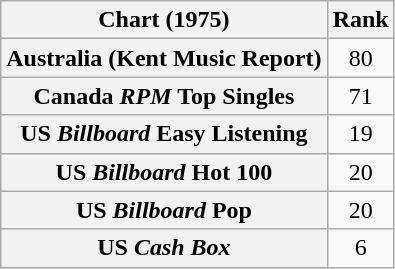<table class="wikitable sortable plainrowheaders">
<tr>
<th>Chart (1975)</th>
<th style="text-align:center;">Rank</th>
</tr>
<tr>
<th scope="row">Australia (Kent Music Report)</th>
<td style="text-align:center;">80</td>
</tr>
<tr>
<th scope="row">Canada <em>RPM</em> Top Singles</th>
<td style="text-align:center;">71</td>
</tr>
<tr>
<th scope="row">US <em>Billboard</em> Easy Listening</th>
<td style="text-align:center;">19</td>
</tr>
<tr>
<th scope="row">US <em>Billboard</em> Hot 100</th>
<td style="text-align:center;">20</td>
</tr>
<tr>
<th scope="row">US <em>Billboard</em> Pop</th>
<td style="text-align:center;">20</td>
</tr>
<tr>
<th scope="row">US <em>Cash Box</em></th>
<td style="text-align:center;">6</td>
</tr>
</table>
